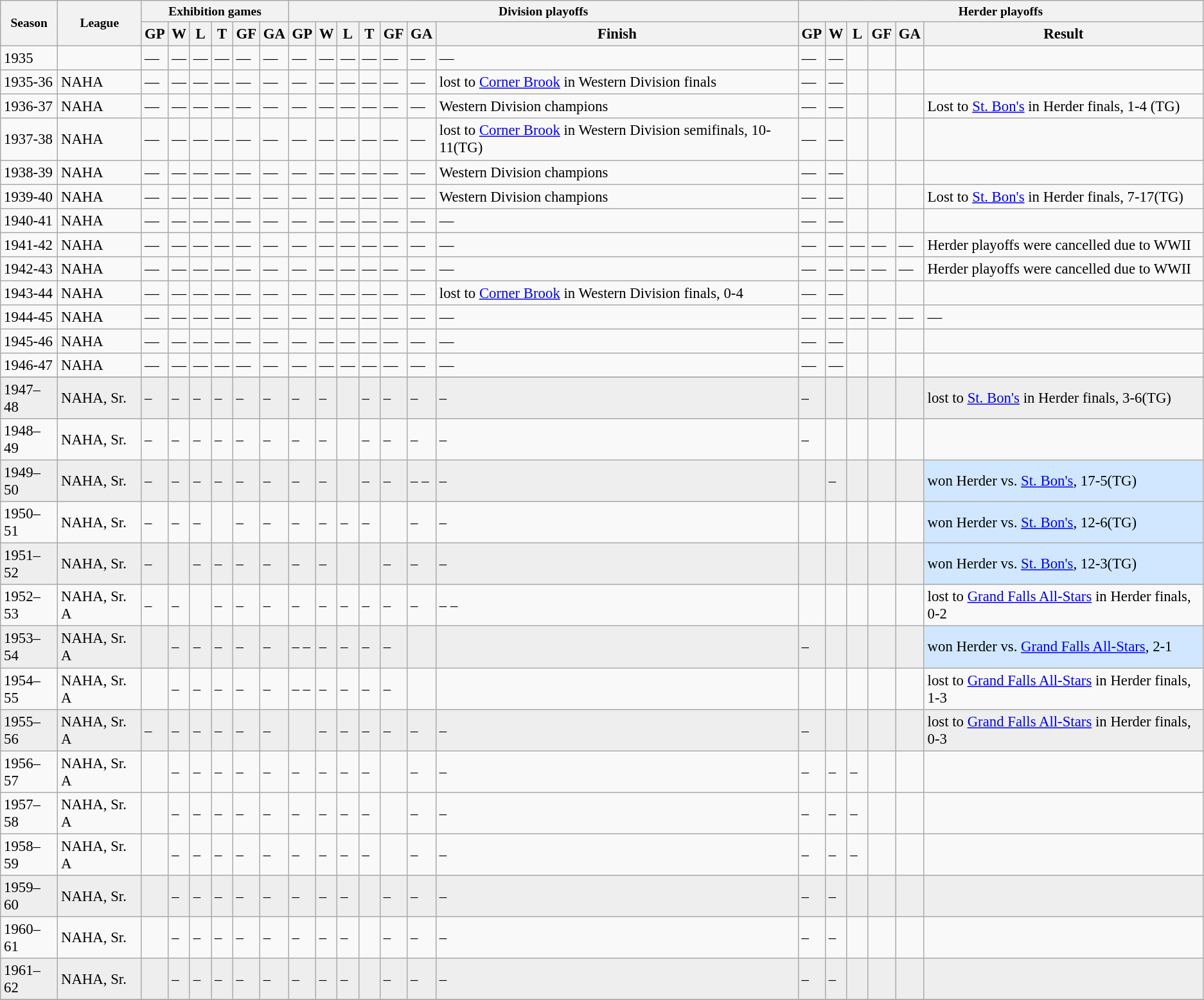<table class="wikitable plainrowheaders"  style="text-align: background:#dddddd; center; font-size: 95%">
<tr align="center" style="font-size: small; font-weight:bold; padding:5px;">
<th rowspan="2" scope="col">Season</th>
<th rowspan="2" scope="col">League</th>
<th colspan="6">Exhibition games</th>
<th colspan="7">Division playoffs</th>
<th colspan="12">Herder playoffs</th>
</tr>
<tr style="text-align: center">
<th scope="col">GP</th>
<th scope="col">W</th>
<th scope="col">L</th>
<th scope="col">T</th>
<th scope="col">GF</th>
<th scope="col">GA</th>
<th scope="col">GP</th>
<th scope="col">W</th>
<th scope="col">L</th>
<th scope="col">T</th>
<th scope="col">GF</th>
<th scope="col">GA</th>
<th scope="col">Finish</th>
<th scope="col">GP</th>
<th scope="col">W</th>
<th scope="col">L</th>
<th scope="col">GF</th>
<th scope="col">GA</th>
<th scope="col">Result</th>
</tr>
<tr>
<td>1935</td>
<td></td>
<td>—</td>
<td>—</td>
<td>—</td>
<td>—</td>
<td>—</td>
<td>—</td>
<td>—</td>
<td>—</td>
<td>—</td>
<td>—</td>
<td>—</td>
<td>—</td>
<td>—</td>
<td>—</td>
<td>—</td>
<td></td>
<td></td>
<td></td>
<td></td>
</tr>
<tr>
<td scope="row">1935-36</td>
<td>NAHA</td>
<td>—</td>
<td>—</td>
<td>—</td>
<td>—</td>
<td>—</td>
<td>—</td>
<td>—</td>
<td>—</td>
<td>—</td>
<td>—</td>
<td>—</td>
<td>—</td>
<td>lost to <a href='#'>Corner Brook</a> in Western Division finals</td>
<td>—</td>
<td>—</td>
<td></td>
<td></td>
<td></td>
<td></td>
</tr>
<tr>
<td scope="row">1936-37</td>
<td>NAHA</td>
<td>—</td>
<td>—</td>
<td>—</td>
<td>—</td>
<td>—</td>
<td>—</td>
<td>—</td>
<td>—</td>
<td>—</td>
<td>—</td>
<td>—</td>
<td>—</td>
<td>Western Division champions</td>
<td>—</td>
<td>—</td>
<td></td>
<td></td>
<td></td>
<td>Lost to <a href='#'>St. Bon's</a> in Herder finals, 1-4 (TG)</td>
</tr>
<tr>
<td scope="row">1937-38</td>
<td>NAHA</td>
<td>—</td>
<td>—</td>
<td>—</td>
<td>—</td>
<td>—</td>
<td>—</td>
<td>—</td>
<td>—</td>
<td>—</td>
<td>—</td>
<td>—</td>
<td>—</td>
<td>lost to <a href='#'>Corner Brook</a> in Western Division semifinals, 10-11(TG)</td>
<td>—</td>
<td>—</td>
<td></td>
<td></td>
<td></td>
<td></td>
</tr>
<tr>
<td scope="row">1938-39</td>
<td>NAHA</td>
<td>—</td>
<td>—</td>
<td>—</td>
<td>—</td>
<td>—</td>
<td>—</td>
<td>—</td>
<td>—</td>
<td>—</td>
<td>—</td>
<td>—</td>
<td>—</td>
<td>Western Division champions</td>
<td>—</td>
<td>—</td>
<td></td>
<td></td>
<td></td>
<td></td>
</tr>
<tr>
<td scope="row">1939-40</td>
<td>NAHA</td>
<td>—</td>
<td>—</td>
<td>—</td>
<td>—</td>
<td>—</td>
<td>—</td>
<td>—</td>
<td>—</td>
<td>—</td>
<td>—</td>
<td>—</td>
<td>—</td>
<td>Western Division champions</td>
<td>—</td>
<td>—</td>
<td></td>
<td></td>
<td></td>
<td>Lost to <a href='#'>St. Bon's</a> in Herder finals, 7-17(TG)</td>
</tr>
<tr>
<td scope="row">1940-41</td>
<td>NAHA</td>
<td>—</td>
<td>—</td>
<td>—</td>
<td>—</td>
<td>—</td>
<td>—</td>
<td>—</td>
<td>—</td>
<td>—</td>
<td>—</td>
<td>—</td>
<td>—</td>
<td>—</td>
<td>—</td>
<td>—</td>
<td></td>
<td></td>
<td></td>
<td></td>
</tr>
<tr>
<td scope="row">1941-42</td>
<td>NAHA</td>
<td>—</td>
<td>—</td>
<td>—</td>
<td>—</td>
<td>—</td>
<td>—</td>
<td>—</td>
<td>—</td>
<td>—</td>
<td>—</td>
<td>—</td>
<td>—</td>
<td>—</td>
<td>—</td>
<td>—</td>
<td>—</td>
<td>—</td>
<td>—</td>
<td>Herder playoffs were cancelled due to WWII</td>
</tr>
<tr>
<td scope="row">1942-43</td>
<td>NAHA</td>
<td>—</td>
<td>—</td>
<td>—</td>
<td>—</td>
<td>—</td>
<td>—</td>
<td>—</td>
<td>—</td>
<td>—</td>
<td>—</td>
<td>—</td>
<td>—</td>
<td>—</td>
<td>—</td>
<td>—</td>
<td>—</td>
<td>—</td>
<td>—</td>
<td>Herder playoffs were cancelled due to WWII</td>
</tr>
<tr>
<td scope="row">1943-44</td>
<td>NAHA</td>
<td>—</td>
<td>—</td>
<td>—</td>
<td>—</td>
<td>—</td>
<td>—</td>
<td>—</td>
<td>—</td>
<td>—</td>
<td>—</td>
<td>—</td>
<td>—</td>
<td>lost to <a href='#'>Corner Brook</a> in Western Division finals, 0-4</td>
<td>—</td>
<td>—</td>
<td></td>
<td></td>
<td></td>
<td></td>
</tr>
<tr>
<td scope="row">1944-45</td>
<td>NAHA</td>
<td>—</td>
<td>—</td>
<td>—</td>
<td>—</td>
<td>—</td>
<td>—</td>
<td>—</td>
<td>—</td>
<td>—</td>
<td>—</td>
<td>—</td>
<td>—</td>
<td>—</td>
<td>—</td>
<td>—</td>
<td>—</td>
<td>—</td>
<td>—</td>
<td>—</td>
</tr>
<tr>
<td scope="row">1945-46</td>
<td>NAHA</td>
<td>—</td>
<td>—</td>
<td>—</td>
<td>—</td>
<td>—</td>
<td>—</td>
<td>—</td>
<td>—</td>
<td>—</td>
<td>—</td>
<td>—</td>
<td>—</td>
<td>—</td>
<td>—</td>
<td>—</td>
<td></td>
<td></td>
<td></td>
<td></td>
</tr>
<tr>
<td scope="row">1946-47</td>
<td>NAHA</td>
<td>—</td>
<td>—</td>
<td>—</td>
<td>—</td>
<td>—</td>
<td>—</td>
<td>—</td>
<td>—</td>
<td>—</td>
<td>—</td>
<td>—</td>
<td>—</td>
<td>—</td>
<td>—</td>
<td>—</td>
<td></td>
<td></td>
<td></td>
<td></td>
</tr>
<tr>
</tr>
<tr style="background:#eee;">
<td>1947–48</td>
<td>NAHA, Sr.</td>
<td>–</td>
<td>–</td>
<td>–</td>
<td>–</td>
<td>–</td>
<td>–</td>
<td>–</td>
<td>–</td>
<td></td>
<td>–</td>
<td>–</td>
<td>–</td>
<td>–</td>
<td>–</td>
<td></td>
<td></td>
<td></td>
<td></td>
<td>lost to <a href='#'>St. Bon's</a> in Herder finals, 3-6(TG)</td>
</tr>
<tr>
<td>1948–49</td>
<td>NAHA, Sr.</td>
<td>–</td>
<td>–</td>
<td>–</td>
<td>–</td>
<td>–</td>
<td>–</td>
<td>–</td>
<td>–</td>
<td></td>
<td>–</td>
<td>–</td>
<td>–</td>
<td>–</td>
<td>–</td>
<td></td>
<td></td>
<td></td>
<td></td>
<td></td>
</tr>
<tr style="background:#eee;">
<td>1949–50</td>
<td>NAHA, Sr.</td>
<td>–</td>
<td>–</td>
<td>–</td>
<td>–</td>
<td>–</td>
<td>–</td>
<td>–</td>
<td>–</td>
<td></td>
<td>–</td>
<td>–</td>
<td>–  –</td>
<td>–</td>
<td></td>
<td>–</td>
<td></td>
<td></td>
<td></td>
<td style="background: #D0E7FF;">won Herder vs. <a href='#'>St. Bon's</a>, 17-5(TG)</td>
</tr>
<tr>
<td>1950–51</td>
<td>NAHA, Sr.</td>
<td>–</td>
<td>–</td>
<td>–</td>
<td></td>
<td>–</td>
<td>–</td>
<td>–</td>
<td>–</td>
<td>–</td>
<td>–</td>
<td></td>
<td>–</td>
<td>–</td>
<td></td>
<td></td>
<td></td>
<td></td>
<td></td>
<td style="background: #D0E7FF;">won Herder vs. <a href='#'>St. Bon's</a>, 12-6(TG)</td>
</tr>
<tr style="background:#eee;">
<td>1951–52</td>
<td>NAHA, Sr.</td>
<td>–</td>
<td></td>
<td>–</td>
<td>–</td>
<td>–</td>
<td>–</td>
<td>–</td>
<td>–</td>
<td></td>
<td></td>
<td>–</td>
<td>–</td>
<td>–</td>
<td></td>
<td></td>
<td></td>
<td></td>
<td></td>
<td style="background: #D0E7FF;">won Herder vs. <a href='#'>St. Bon's</a>, 12-3(TG)</td>
</tr>
<tr>
<td>1952–53</td>
<td>NAHA, Sr. A</td>
<td>–</td>
<td>–</td>
<td></td>
<td>–</td>
<td>–</td>
<td>–</td>
<td>–</td>
<td>–</td>
<td>–</td>
<td>–</td>
<td>–</td>
<td>–</td>
<td>–  –</td>
<td></td>
<td></td>
<td></td>
<td></td>
<td></td>
<td>lost to <a href='#'>Grand Falls All-Stars</a> in Herder finals, 0-2</td>
</tr>
<tr style="background:#eee;">
<td>1953–54</td>
<td>NAHA, Sr. A</td>
<td></td>
<td>–</td>
<td>–</td>
<td>–</td>
<td>–</td>
<td>–</td>
<td>–  –</td>
<td>–</td>
<td>–</td>
<td>–</td>
<td>–</td>
<td></td>
<td></td>
<td>–</td>
<td></td>
<td></td>
<td></td>
<td></td>
<td style="background: #D0E7FF;">won Herder vs. <a href='#'>Grand Falls All-Stars</a>, 2-1</td>
</tr>
<tr>
<td>1954–55</td>
<td>NAHA, Sr. A</td>
<td></td>
<td>–</td>
<td>–</td>
<td>–</td>
<td>–</td>
<td>–</td>
<td>–  –</td>
<td>–</td>
<td>–</td>
<td>–</td>
<td>–</td>
<td></td>
<td></td>
<td></td>
<td></td>
<td></td>
<td></td>
<td></td>
<td>lost to <a href='#'>Grand Falls All-Stars</a> in Herder finals, 1-3</td>
</tr>
<tr style="background:#eee;">
<td>1955–56</td>
<td>NAHA, Sr. A</td>
<td>–</td>
<td>–</td>
<td>–</td>
<td>–</td>
<td>–</td>
<td>–</td>
<td></td>
<td>–</td>
<td>–</td>
<td>–</td>
<td>–</td>
<td>–</td>
<td>–</td>
<td>–</td>
<td></td>
<td></td>
<td></td>
<td></td>
<td>lost to <a href='#'>Grand Falls All-Stars</a> in Herder finals, 0-3</td>
</tr>
<tr>
<td>1956–57</td>
<td>NAHA, Sr. A</td>
<td></td>
<td>–</td>
<td>–</td>
<td>–</td>
<td>–</td>
<td>–</td>
<td>–</td>
<td>–</td>
<td>–</td>
<td>–</td>
<td></td>
<td>–</td>
<td>–</td>
<td>–</td>
<td>–</td>
<td>–</td>
<td></td>
<td></td>
<td></td>
</tr>
<tr>
<td>1957–58</td>
<td>NAHA, Sr. A</td>
<td></td>
<td>–</td>
<td>–</td>
<td>–</td>
<td>–</td>
<td>–</td>
<td>–</td>
<td>–</td>
<td>–</td>
<td>–</td>
<td></td>
<td>–</td>
<td>–</td>
<td>–</td>
<td>–</td>
<td>–</td>
<td></td>
<td></td>
<td></td>
</tr>
<tr>
<td>1958–59</td>
<td>NAHA, Sr. A</td>
<td></td>
<td>–</td>
<td>–</td>
<td>–</td>
<td>–</td>
<td>–</td>
<td>–</td>
<td>–</td>
<td>–</td>
<td>–</td>
<td></td>
<td>–</td>
<td>–</td>
<td>–</td>
<td>–</td>
<td>–</td>
<td></td>
<td></td>
<td></td>
</tr>
<tr style="background:#eee;">
<td>1959–60</td>
<td>NAHA, Sr.</td>
<td></td>
<td>–</td>
<td>–</td>
<td>–</td>
<td>–</td>
<td>–</td>
<td>–</td>
<td>–</td>
<td>–</td>
<td></td>
<td>–</td>
<td>–</td>
<td>–</td>
<td>–</td>
<td>–</td>
<td></td>
<td></td>
<td></td>
<td></td>
</tr>
<tr>
<td>1960–61</td>
<td>NAHA, Sr.</td>
<td></td>
<td>–</td>
<td>–</td>
<td>–</td>
<td>–</td>
<td>–</td>
<td>–</td>
<td>–</td>
<td>–</td>
<td></td>
<td>–</td>
<td>–</td>
<td>–</td>
<td>–</td>
<td>–</td>
<td></td>
<td></td>
<td></td>
<td></td>
</tr>
<tr style="background:#eee;">
<td>1961–62</td>
<td>NAHA, Sr.</td>
<td></td>
<td>–</td>
<td>–</td>
<td>–</td>
<td>–</td>
<td>–</td>
<td>–</td>
<td>–</td>
<td>–</td>
<td></td>
<td>–</td>
<td>–</td>
<td>–</td>
<td>–</td>
<td>–</td>
<td></td>
<td></td>
<td></td>
<td></td>
</tr>
<tr>
</tr>
</table>
